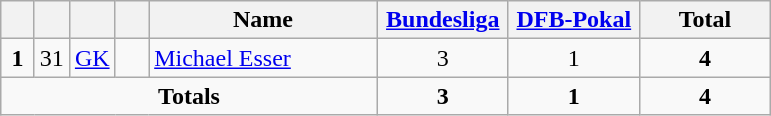<table class="wikitable" style="text-align:center">
<tr>
<th width=15></th>
<th width=15></th>
<th width=15></th>
<th width=15></th>
<th width=145>Name</th>
<th width=80><strong><a href='#'>Bundesliga</a></strong></th>
<th width=80><strong><a href='#'>DFB-Pokal</a></strong></th>
<th width=80>Total</th>
</tr>
<tr>
<td rowspan=1><strong>1</strong></td>
<td>31</td>
<td><a href='#'>GK</a></td>
<td></td>
<td align=left><a href='#'>Michael Esser</a></td>
<td>3</td>
<td>1</td>
<td><strong>4</strong></td>
</tr>
<tr>
<td colspan=5><strong>Totals</strong></td>
<td><strong>3</strong></td>
<td><strong>1</strong></td>
<td><strong>4</strong></td>
</tr>
</table>
